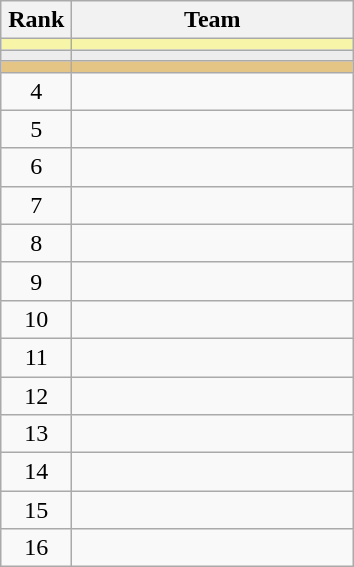<table class="wikitable" style="text-align: center;">
<tr>
<th width=40>Rank</th>
<th width=180>Team</th>
</tr>
<tr align=center bgcolor="#F7F6A8">
<td></td>
<td align="left"></td>
</tr>
<tr align=center bgcolor=ededed>
<td></td>
<td align="left"></td>
</tr>
<tr align=center bgcolor=e5c585>
<td></td>
<td align=left></td>
</tr>
<tr>
<td>4</td>
<td style="text-align:left;"></td>
</tr>
<tr>
<td>5</td>
<td style="text-align:left;"></td>
</tr>
<tr>
<td>6</td>
<td style="text-align:left;"></td>
</tr>
<tr>
<td>7</td>
<td style="text-align:left;"></td>
</tr>
<tr>
<td>8</td>
<td style="text-align:left;"></td>
</tr>
<tr>
<td>9</td>
<td style="text-align:left;"></td>
</tr>
<tr>
<td>10</td>
<td style="text-align:left;"></td>
</tr>
<tr>
<td>11</td>
<td style="text-align:left;"></td>
</tr>
<tr>
<td>12</td>
<td style="text-align:left;"></td>
</tr>
<tr>
<td>13</td>
<td style="text-align:left;"></td>
</tr>
<tr>
<td>14</td>
<td style="text-align:left;"></td>
</tr>
<tr>
<td>15</td>
<td style="text-align:left;"></td>
</tr>
<tr>
<td>16</td>
<td style="text-align:left;"></td>
</tr>
</table>
